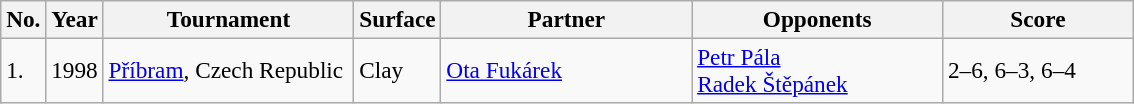<table class="sortable wikitable" style=font-size:97%>
<tr>
<th width=20>No.</th>
<th width=30>Year</th>
<th width=160>Tournament</th>
<th width=50>Surface</th>
<th width=160>Partner</th>
<th width=160>Opponents</th>
<th style="width:120px" class="unsortable">Score</th>
</tr>
<tr>
<td>1.</td>
<td>1998</td>
<td><a href='#'>Příbram</a>, Czech Republic</td>
<td>Clay</td>
<td> <a href='#'>Ota Fukárek</a></td>
<td> <a href='#'>Petr Pála</a><br> <a href='#'>Radek Štěpánek</a></td>
<td>2–6, 6–3, 6–4</td>
</tr>
</table>
